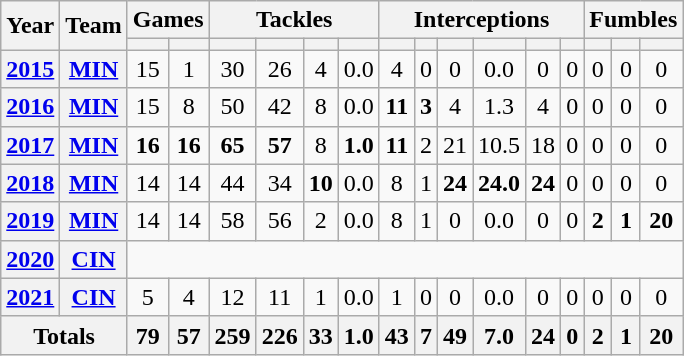<table class="wikitable" style="text-align:center;">
<tr>
<th rowspan="2">Year</th>
<th rowspan="2">Team</th>
<th colspan="2">Games</th>
<th colspan="4">Tackles</th>
<th colspan="6">Interceptions</th>
<th colspan="3">Fumbles</th>
</tr>
<tr>
<th></th>
<th></th>
<th></th>
<th></th>
<th></th>
<th></th>
<th></th>
<th></th>
<th></th>
<th></th>
<th></th>
<th></th>
<th></th>
<th></th>
<th></th>
</tr>
<tr>
<th><a href='#'>2015</a></th>
<th><a href='#'>MIN</a></th>
<td>15</td>
<td>1</td>
<td>30</td>
<td>26</td>
<td>4</td>
<td>0.0</td>
<td>4</td>
<td>0</td>
<td>0</td>
<td>0.0</td>
<td>0</td>
<td>0</td>
<td>0</td>
<td>0</td>
<td>0</td>
</tr>
<tr>
<th><a href='#'>2016</a></th>
<th><a href='#'>MIN</a></th>
<td>15</td>
<td>8</td>
<td>50</td>
<td>42</td>
<td>8</td>
<td>0.0</td>
<td><strong>11</strong></td>
<td><strong>3</strong></td>
<td>4</td>
<td>1.3</td>
<td>4</td>
<td>0</td>
<td>0</td>
<td>0</td>
<td>0</td>
</tr>
<tr>
<th><a href='#'>2017</a></th>
<th><a href='#'>MIN</a></th>
<td><strong>16</strong></td>
<td><strong>16</strong></td>
<td><strong>65</strong></td>
<td><strong>57</strong></td>
<td>8</td>
<td><strong>1.0</strong></td>
<td><strong>11</strong></td>
<td>2</td>
<td>21</td>
<td>10.5</td>
<td>18</td>
<td>0</td>
<td>0</td>
<td>0</td>
<td>0</td>
</tr>
<tr>
<th><a href='#'>2018</a></th>
<th><a href='#'>MIN</a></th>
<td>14</td>
<td>14</td>
<td>44</td>
<td>34</td>
<td><strong>10</strong></td>
<td>0.0</td>
<td>8</td>
<td>1</td>
<td><strong>24</strong></td>
<td><strong>24.0</strong></td>
<td><strong>24</strong></td>
<td>0</td>
<td>0</td>
<td>0</td>
<td>0</td>
</tr>
<tr>
<th><a href='#'>2019</a></th>
<th><a href='#'>MIN</a></th>
<td>14</td>
<td>14</td>
<td>58</td>
<td>56</td>
<td>2</td>
<td>0.0</td>
<td>8</td>
<td>1</td>
<td>0</td>
<td>0.0</td>
<td>0</td>
<td>0</td>
<td><strong>2</strong></td>
<td><strong>1</strong></td>
<td><strong>20</strong></td>
</tr>
<tr>
<th><a href='#'>2020</a></th>
<th><a href='#'>CIN</a></th>
<td colspan="15"></td>
</tr>
<tr>
<th><a href='#'>2021</a></th>
<th><a href='#'>CIN</a></th>
<td>5</td>
<td>4</td>
<td>12</td>
<td>11</td>
<td>1</td>
<td>0.0</td>
<td>1</td>
<td>0</td>
<td>0</td>
<td>0.0</td>
<td>0</td>
<td>0</td>
<td>0</td>
<td>0</td>
<td>0</td>
</tr>
<tr>
<th colspan="2">Totals</th>
<th>79</th>
<th>57</th>
<th>259</th>
<th>226</th>
<th>33</th>
<th>1.0</th>
<th>43</th>
<th>7</th>
<th>49</th>
<th>7.0</th>
<th>24</th>
<th>0</th>
<th>2</th>
<th>1</th>
<th>20</th>
</tr>
</table>
